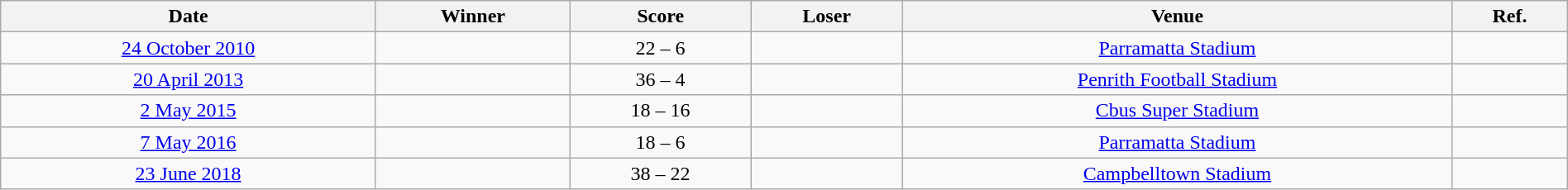<table class="wikitable" width="100%" style="text-align: center;">
<tr>
<th>Date</th>
<th>Winner</th>
<th>Score</th>
<th>Loser</th>
<th>Venue</th>
<th>Ref.</th>
</tr>
<tr>
<td><a href='#'>24 October 2010</a></td>
<td></td>
<td>22 – 6</td>
<td></td>
<td><a href='#'>Parramatta Stadium</a></td>
<td></td>
</tr>
<tr>
<td><a href='#'>20 April 2013</a></td>
<td></td>
<td>36 – 4</td>
<td></td>
<td><a href='#'>Penrith Football Stadium</a></td>
<td></td>
</tr>
<tr>
<td><a href='#'>2 May 2015</a></td>
<td></td>
<td>18 – 16</td>
<td></td>
<td><a href='#'>Cbus Super Stadium</a></td>
<td></td>
</tr>
<tr>
<td><a href='#'>7 May 2016</a></td>
<td></td>
<td>18 – 6</td>
<td></td>
<td><a href='#'>Parramatta Stadium</a></td>
<td></td>
</tr>
<tr>
<td><a href='#'>23 June 2018</a></td>
<td></td>
<td>38 – 22</td>
<td></td>
<td><a href='#'>Campbelltown Stadium</a></td>
<td></td>
</tr>
</table>
